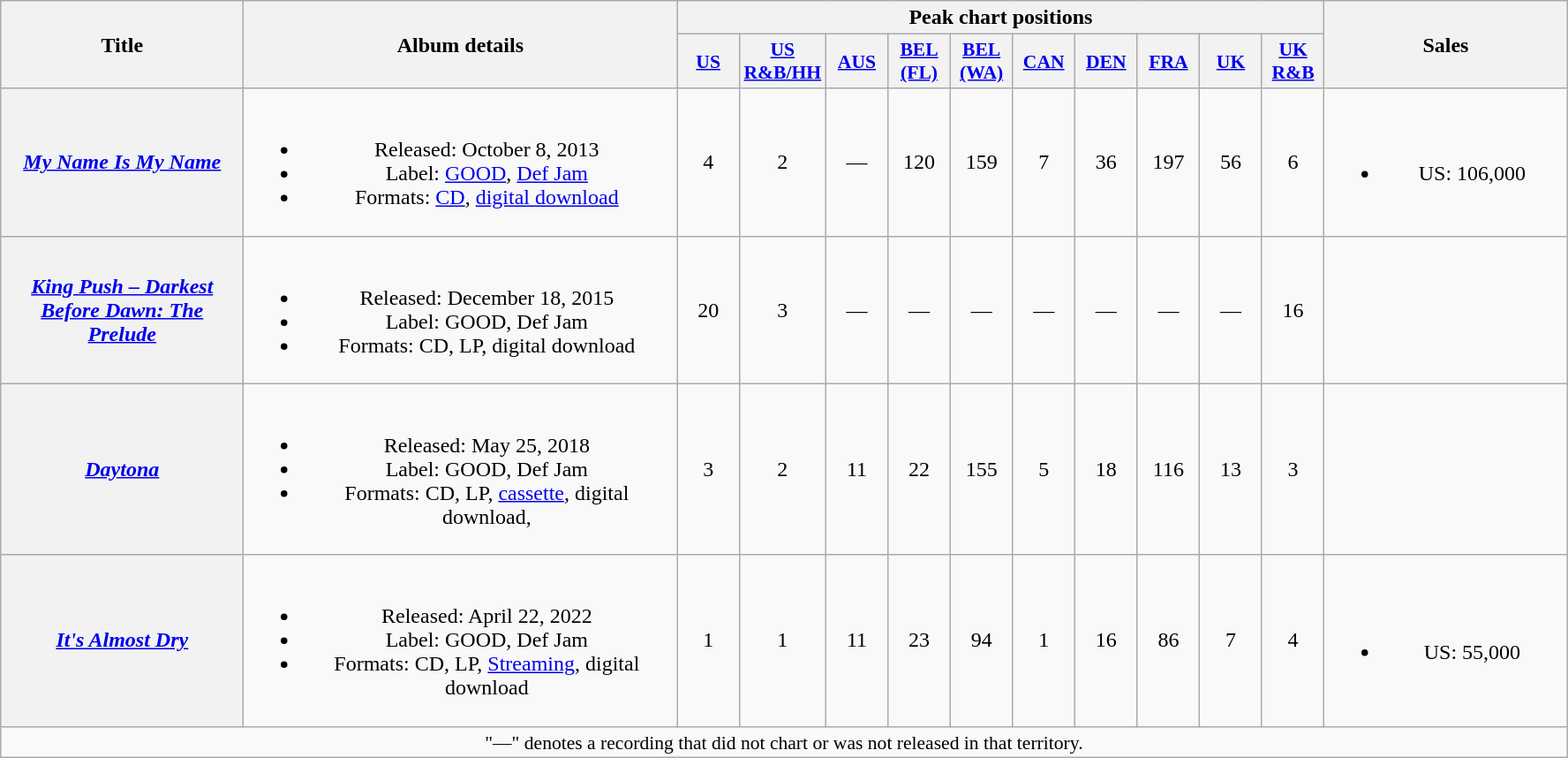<table class="wikitable plainrowheaders" style="text-align:center;">
<tr>
<th scope="col" rowspan="2" style="width:11em;">Title</th>
<th scope="col" rowspan="2" style="width:20em;">Album details</th>
<th scope="col" colspan="10">Peak chart positions</th>
<th scope="col" rowspan="2" style="width:11em;">Sales</th>
</tr>
<tr>
<th scope="col" style="width:2.8em;font-size:90%;"><a href='#'>US</a><br></th>
<th scope="col" style="width:2.8em;font-size:90%;"><a href='#'>US<br>R&B/HH</a><br></th>
<th scope="col" style="width:2.8em;font-size:90%;"><a href='#'>AUS</a><br></th>
<th scope="col" style="width:2.8em;font-size:90%;"><a href='#'>BEL<br>(FL)</a><br></th>
<th scope="col" style="width:2.8em;font-size:90%;"><a href='#'>BEL<br>(WA)</a><br></th>
<th scope="col" style="width:2.8em;font-size:90%;"><a href='#'>CAN</a><br></th>
<th scope="col" style="width:2.8em;font-size:90%;"><a href='#'>DEN</a><br></th>
<th scope="col" style="width:2.8em;font-size:90%;"><a href='#'>FRA</a><br></th>
<th scope="col" style="width:2.8em;font-size:90%;"><a href='#'>UK</a><br></th>
<th scope="col" style="width:2.8em;font-size:90%;"><a href='#'>UK<br>R&B</a><br></th>
</tr>
<tr>
<th scope="row"><em><a href='#'>My Name Is My Name</a></em></th>
<td><br><ul><li>Released: October 8, 2013</li><li>Label: <a href='#'>GOOD</a>, <a href='#'>Def Jam</a></li><li>Formats: <a href='#'>CD</a>, <a href='#'>digital download</a></li></ul></td>
<td>4</td>
<td>2</td>
<td>—</td>
<td>120</td>
<td>159</td>
<td>7</td>
<td>36</td>
<td>197</td>
<td>56</td>
<td>6</td>
<td><br><ul><li>US: 106,000</li></ul></td>
</tr>
<tr>
<th scope="row"><em><a href='#'>King Push – Darkest Before Dawn: The Prelude</a></em></th>
<td><br><ul><li>Released: December 18, 2015</li><li>Label: GOOD, Def Jam</li><li>Formats: CD, LP, digital download</li></ul></td>
<td>20</td>
<td>3</td>
<td>—</td>
<td>—</td>
<td>—</td>
<td>—</td>
<td>—</td>
<td>—</td>
<td>—</td>
<td>16</td>
<td></td>
</tr>
<tr>
<th scope="row"><em><a href='#'>Daytona</a></em></th>
<td><br><ul><li>Released: May 25, 2018</li><li>Label: GOOD, Def Jam</li><li>Formats: CD, LP, <a href='#'>cassette</a>, digital download,</li></ul></td>
<td>3</td>
<td>2</td>
<td>11</td>
<td>22</td>
<td>155</td>
<td>5</td>
<td>18</td>
<td>116</td>
<td>13</td>
<td>3</td>
<td></td>
</tr>
<tr>
<th scope="row"><em><a href='#'>It's Almost Dry</a></em></th>
<td><br><ul><li>Released: April 22, 2022</li><li>Label: GOOD, Def Jam</li><li>Formats: CD, LP, <a href='#'>Streaming</a>, digital download</li></ul></td>
<td>1</td>
<td>1</td>
<td>11<br></td>
<td>23</td>
<td>94</td>
<td>1</td>
<td>16<br></td>
<td>86<br></td>
<td>7</td>
<td>4</td>
<td><br><ul><li>US: 55,000</li></ul></td>
</tr>
<tr>
<td colspan="14" style="font-size:90%">"—" denotes a recording that did not chart or was not released in that territory.</td>
</tr>
</table>
